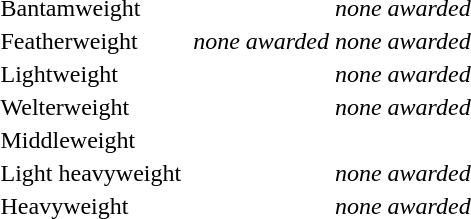<table>
<tr>
<td>Bantamweight</td>
<td></td>
<td></td>
<td><em>none awarded</em></td>
</tr>
<tr>
<td>Featherweight</td>
<td></td>
<td><em>none awarded</em></td>
<td><em>none awarded</em></td>
</tr>
<tr>
<td>Lightweight</td>
<td></td>
<td></td>
<td><em>none awarded</em></td>
</tr>
<tr>
<td>Welterweight</td>
<td></td>
<td></td>
<td><em>none awarded</em></td>
</tr>
<tr>
<td>Middleweight</td>
<td></td>
<td></td>
<td></td>
</tr>
<tr>
<td>Light heavyweight</td>
<td></td>
<td></td>
<td><em>none awarded</em></td>
</tr>
<tr>
<td>Heavyweight</td>
<td></td>
<td></td>
<td><em>none awarded</em></td>
</tr>
</table>
